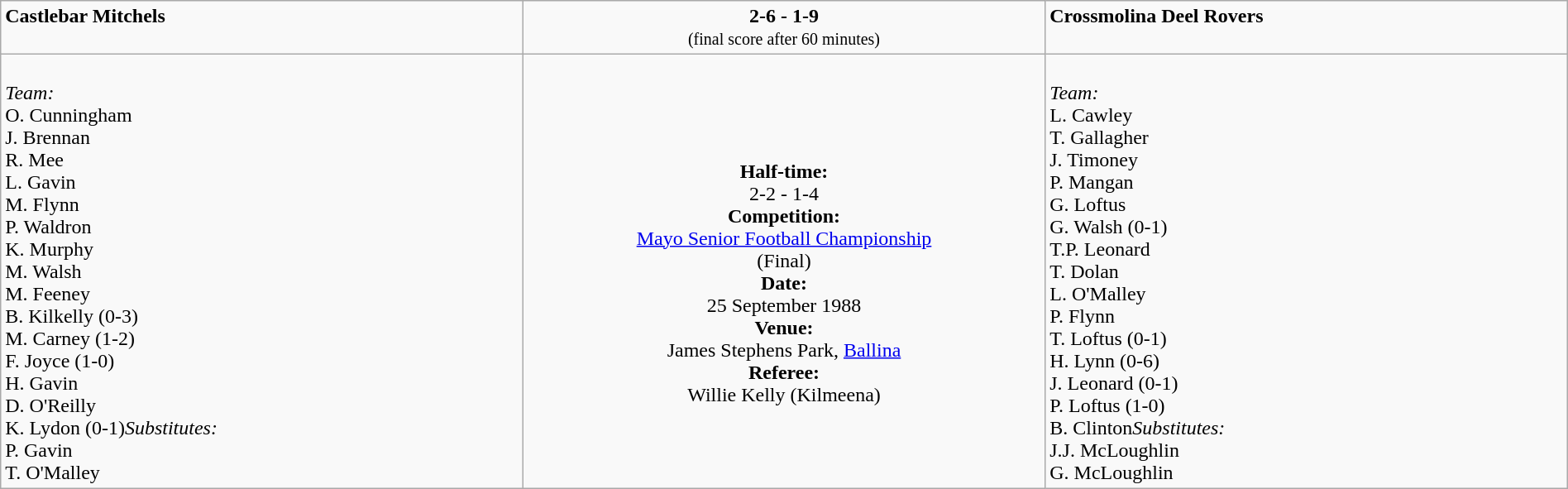<table border=0 class="wikitable" width=100%>
<tr>
<td width=33% valign=top><span><strong>Castlebar Mitchels</strong></span><br><small></small></td>
<td width=33% valign=top align=center><span><strong>2-6 - 1-9</strong></span><br><small>(final score after 60 minutes)</small></td>
<td width=33% valign=top><span><strong>Crossmolina Deel Rovers</strong></span><br><small></small></td>
</tr>
<tr>
<td valign=top><br><em>Team:</em>
<br>O. Cunningham
<br>J. Brennan
<br>R. Mee
<br>L. Gavin
<br>M. Flynn
<br>P. Waldron
<br>K. Murphy
<br>M. Walsh
<br>M. Feeney
<br>B. Kilkelly (0-3)
<br>M. Carney (1-2)
<br>F. Joyce (1-0)
<br>H. Gavin
<br>D. O'Reilly
<br>K. Lydon (0-1)<em>Substitutes:</em>
<br>P. Gavin
<br>T. O'Malley</td>
<td valign=middle align=center><br><strong>Half-time:</strong><br>2-2 - 1-4<br><strong>Competition:</strong><br><a href='#'>Mayo Senior Football Championship</a><br>(Final)<br><strong>Date:</strong><br>25 September 1988<br><strong>Venue:</strong><br>James Stephens Park, <a href='#'>Ballina</a><br><strong>Referee:</strong><br>Willie Kelly (Kilmeena)<br></td>
<td valign=top><br><em>Team:</em>
<br>L. Cawley
<br>T. Gallagher
<br>J. Timoney
<br>P. Mangan
<br>G. Loftus
<br>G. Walsh (0-1)
<br>T.P. Leonard
<br>T. Dolan
<br>L. O'Malley
<br>P. Flynn
<br>T. Loftus (0-1)
<br>H. Lynn (0-6)
<br>J. Leonard (0-1)
<br>P. Loftus (1-0)
<br>B. Clinton<em>Substitutes:</em>
<br>J.J. McLoughlin
<br>G. McLoughlin</td>
</tr>
</table>
